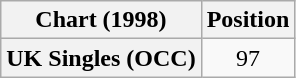<table class="wikitable plainrowheaders" style="text-align:center">
<tr>
<th>Chart (1998)</th>
<th>Position</th>
</tr>
<tr>
<th scope="row">UK Singles (OCC)</th>
<td>97</td>
</tr>
</table>
